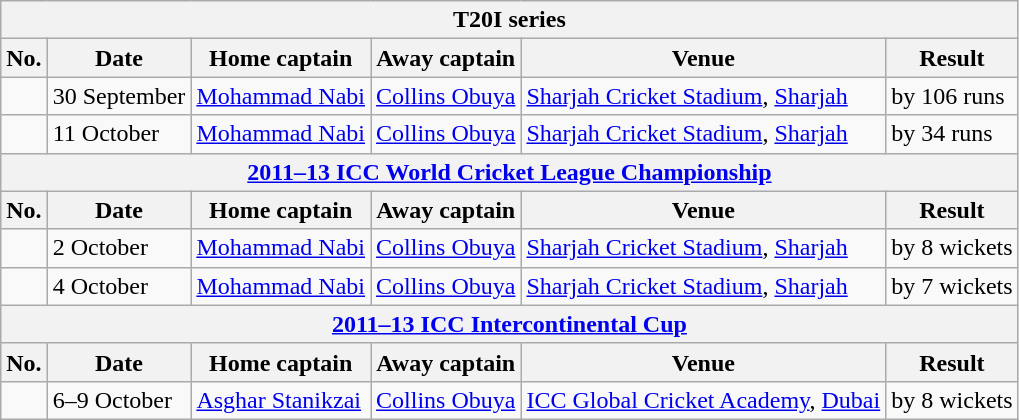<table class="wikitable">
<tr>
<th colspan="6">T20I series</th>
</tr>
<tr>
<th>No.</th>
<th>Date</th>
<th>Home captain</th>
<th>Away captain</th>
<th>Venue</th>
<th>Result</th>
</tr>
<tr>
<td></td>
<td>30 September</td>
<td><a href='#'>Mohammad Nabi</a></td>
<td><a href='#'>Collins Obuya</a></td>
<td><a href='#'>Sharjah Cricket Stadium</a>, <a href='#'>Sharjah</a></td>
<td> by 106 runs</td>
</tr>
<tr>
<td></td>
<td>11 October</td>
<td><a href='#'>Mohammad Nabi</a></td>
<td><a href='#'>Collins Obuya</a></td>
<td><a href='#'>Sharjah Cricket Stadium</a>, <a href='#'>Sharjah</a></td>
<td> by 34 runs</td>
</tr>
<tr>
<th colspan="6"><a href='#'>2011–13 ICC World Cricket League Championship</a></th>
</tr>
<tr>
<th>No.</th>
<th>Date</th>
<th>Home captain</th>
<th>Away captain</th>
<th>Venue</th>
<th>Result</th>
</tr>
<tr>
<td></td>
<td>2 October</td>
<td><a href='#'>Mohammad Nabi</a></td>
<td><a href='#'>Collins Obuya</a></td>
<td><a href='#'>Sharjah Cricket Stadium</a>, <a href='#'>Sharjah</a></td>
<td> by 8 wickets</td>
</tr>
<tr>
<td></td>
<td>4 October</td>
<td><a href='#'>Mohammad Nabi</a></td>
<td><a href='#'>Collins Obuya</a></td>
<td><a href='#'>Sharjah Cricket Stadium</a>, <a href='#'>Sharjah</a></td>
<td> by 7 wickets</td>
</tr>
<tr>
<th colspan="6"><a href='#'>2011–13 ICC Intercontinental Cup</a></th>
</tr>
<tr>
<th>No.</th>
<th>Date</th>
<th>Home captain</th>
<th>Away captain</th>
<th>Venue</th>
<th>Result</th>
</tr>
<tr>
<td></td>
<td>6–9 October</td>
<td><a href='#'>Asghar Stanikzai</a></td>
<td><a href='#'>Collins Obuya</a></td>
<td><a href='#'>ICC Global Cricket Academy</a>, <a href='#'>Dubai</a></td>
<td> by 8 wickets</td>
</tr>
</table>
